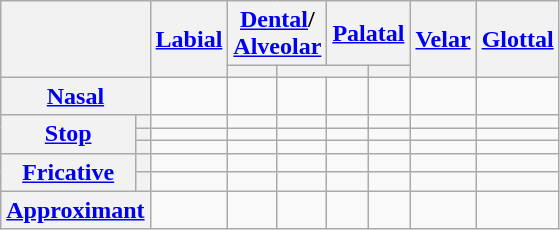<table class="wikitable" style="text-align:center;">
<tr>
<th rowspan=2 colspan=2></th>
<th rowspan=2><a href='#'>Labial</a></th>
<th colspan=2><a href='#'>Dental</a>/<br><a href='#'>Alveolar</a></th>
<th colspan=2><a href='#'>Palatal</a></th>
<th rowspan=2><a href='#'>Velar</a></th>
<th rowspan=2><a href='#'>Glottal</a></th>
</tr>
<tr>
<th></th>
<th colspan=2></th>
<th></th>
</tr>
<tr>
<th colspan=2><a href='#'>Nasal</a></th>
<td></td>
<td></td>
<td></td>
<td></td>
<td></td>
<td></td>
<td></td>
</tr>
<tr>
<th rowspan="3"><a href='#'>Stop</a></th>
<th></th>
<td></td>
<td></td>
<td></td>
<td></td>
<td></td>
<td></td>
<td></td>
</tr>
<tr>
<th></th>
<td></td>
<td></td>
<td></td>
<td></td>
<td></td>
<td></td>
<td></td>
</tr>
<tr>
<th></th>
<td></td>
<td></td>
<td></td>
<td></td>
<td></td>
<td></td>
<td></td>
</tr>
<tr>
<th rowspan="2"><a href='#'>Fricative</a></th>
<th></th>
<td></td>
<td></td>
<td></td>
<td></td>
<td></td>
<td></td>
<td></td>
</tr>
<tr>
<th></th>
<td></td>
<td></td>
<td></td>
<td></td>
<td></td>
<td></td>
<td></td>
</tr>
<tr>
<th colspan=2><a href='#'>Approximant</a></th>
<td></td>
<td></td>
<td></td>
<td></td>
<td></td>
<td></td>
<td></td>
</tr>
</table>
